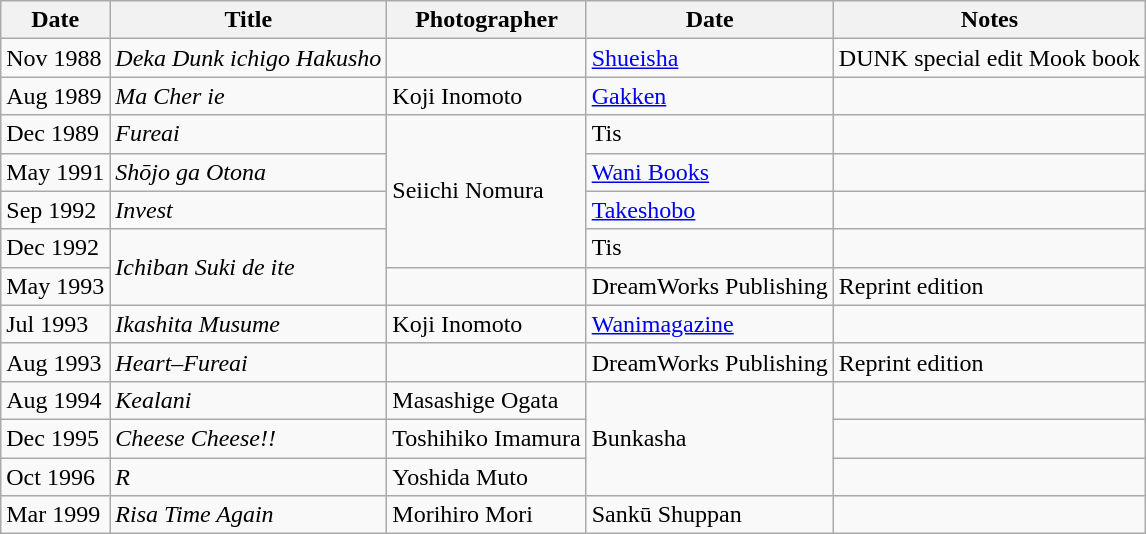<table class="wikitable">
<tr>
<th>Date</th>
<th>Title</th>
<th>Photographer</th>
<th>Date</th>
<th>Notes</th>
</tr>
<tr>
<td>Nov 1988</td>
<td><em>Deka Dunk ichigo Hakusho</em></td>
<td></td>
<td><a href='#'>Shueisha</a></td>
<td>DUNK special edit Mook book</td>
</tr>
<tr>
<td>Aug 1989</td>
<td><em>Ma Cher ie</em></td>
<td>Koji Inomoto</td>
<td><a href='#'>Gakken</a></td>
<td></td>
</tr>
<tr>
<td>Dec 1989</td>
<td><em>Fureai</em></td>
<td rowspan="4">Seiichi Nomura</td>
<td>Tis</td>
<td></td>
</tr>
<tr>
<td>May 1991</td>
<td><em>Shōjo ga Otona</em></td>
<td><a href='#'>Wani Books</a></td>
<td></td>
</tr>
<tr>
<td>Sep 1992</td>
<td><em>Invest</em></td>
<td><a href='#'>Takeshobo</a></td>
<td></td>
</tr>
<tr>
<td>Dec 1992</td>
<td rowspan="2"><em>Ichiban Suki de ite</em></td>
<td>Tis</td>
<td></td>
</tr>
<tr>
<td>May 1993</td>
<td></td>
<td>DreamWorks Publishing</td>
<td>Reprint edition</td>
</tr>
<tr>
<td>Jul 1993</td>
<td><em>Ikashita Musume</em></td>
<td>Koji Inomoto</td>
<td><a href='#'>Wanimagazine</a></td>
<td></td>
</tr>
<tr>
<td>Aug 1993</td>
<td><em>Heart–Fureai</em></td>
<td></td>
<td>DreamWorks Publishing</td>
<td>Reprint edition</td>
</tr>
<tr>
<td>Aug 1994</td>
<td><em>Kealani</em></td>
<td>Masashige Ogata</td>
<td rowspan="3">Bunkasha</td>
<td></td>
</tr>
<tr>
<td>Dec 1995</td>
<td><em>Cheese Cheese!!</em></td>
<td>Toshihiko Imamura</td>
<td></td>
</tr>
<tr>
<td>Oct 1996</td>
<td><em>R</em></td>
<td>Yoshida Muto</td>
<td></td>
</tr>
<tr>
<td>Mar 1999</td>
<td><em>Risa Time Again</em></td>
<td>Morihiro Mori</td>
<td>Sankū Shuppan</td>
<td></td>
</tr>
</table>
